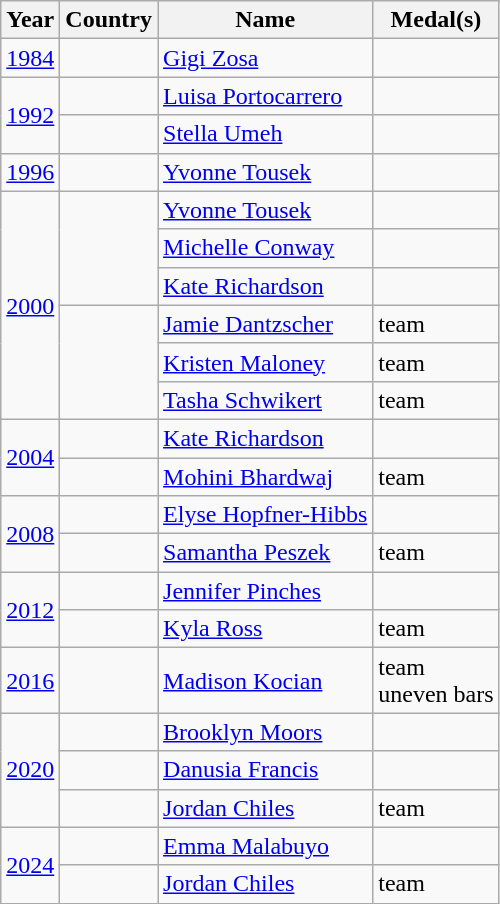<table class="wikitable sortable">
<tr>
<th>Year</th>
<th>Country</th>
<th>Name</th>
<th>Medal(s)</th>
</tr>
<tr>
<td><a href='#'>1984</a></td>
<td></td>
<td><a href='#'>Gigi Zosa</a></td>
<td></td>
</tr>
<tr>
<td rowspan="2"><a href='#'>1992</a></td>
<td></td>
<td><a href='#'>Luisa Portocarrero</a></td>
<td></td>
</tr>
<tr>
<td></td>
<td><a href='#'>Stella Umeh</a></td>
<td></td>
</tr>
<tr>
<td><a href='#'>1996</a></td>
<td></td>
<td><a href='#'>Yvonne Tousek</a></td>
<td></td>
</tr>
<tr>
<td rowspan="6"><a href='#'>2000</a></td>
<td rowspan="3"></td>
<td><a href='#'>Yvonne Tousek</a></td>
<td></td>
</tr>
<tr>
<td><a href='#'>Michelle Conway</a></td>
<td></td>
</tr>
<tr>
<td><a href='#'>Kate Richardson</a></td>
<td></td>
</tr>
<tr>
<td rowspan="3"></td>
<td><a href='#'>Jamie Dantzscher</a></td>
<td> team</td>
</tr>
<tr>
<td><a href='#'>Kristen Maloney</a></td>
<td> team</td>
</tr>
<tr>
<td><a href='#'>Tasha Schwikert</a></td>
<td> team</td>
</tr>
<tr>
<td rowspan="2"><a href='#'>2004</a></td>
<td></td>
<td><a href='#'>Kate Richardson</a></td>
<td></td>
</tr>
<tr>
<td></td>
<td><a href='#'>Mohini Bhardwaj</a></td>
<td> team</td>
</tr>
<tr>
<td rowspan="2"><a href='#'>2008</a></td>
<td></td>
<td><a href='#'>Elyse Hopfner-Hibbs</a></td>
<td></td>
</tr>
<tr>
<td></td>
<td><a href='#'>Samantha Peszek</a></td>
<td> team</td>
</tr>
<tr>
<td rowspan="2"><a href='#'>2012</a></td>
<td></td>
<td><a href='#'>Jennifer Pinches</a></td>
<td></td>
</tr>
<tr>
<td></td>
<td><a href='#'>Kyla Ross</a></td>
<td> team</td>
</tr>
<tr>
<td><a href='#'>2016</a></td>
<td></td>
<td><a href='#'>Madison Kocian</a></td>
<td> team<br> uneven bars</td>
</tr>
<tr>
<td rowspan="3"><a href='#'>2020</a></td>
<td></td>
<td><a href='#'>Brooklyn Moors</a></td>
<td></td>
</tr>
<tr>
<td></td>
<td><a href='#'>Danusia Francis</a></td>
<td></td>
</tr>
<tr>
<td></td>
<td><a href='#'>Jordan Chiles</a></td>
<td> team</td>
</tr>
<tr>
<td rowspan="2"><a href='#'>2024</a></td>
<td></td>
<td><a href='#'>Emma Malabuyo</a></td>
<td></td>
</tr>
<tr>
<td></td>
<td><a href='#'>Jordan Chiles</a></td>
<td> team</td>
</tr>
</table>
